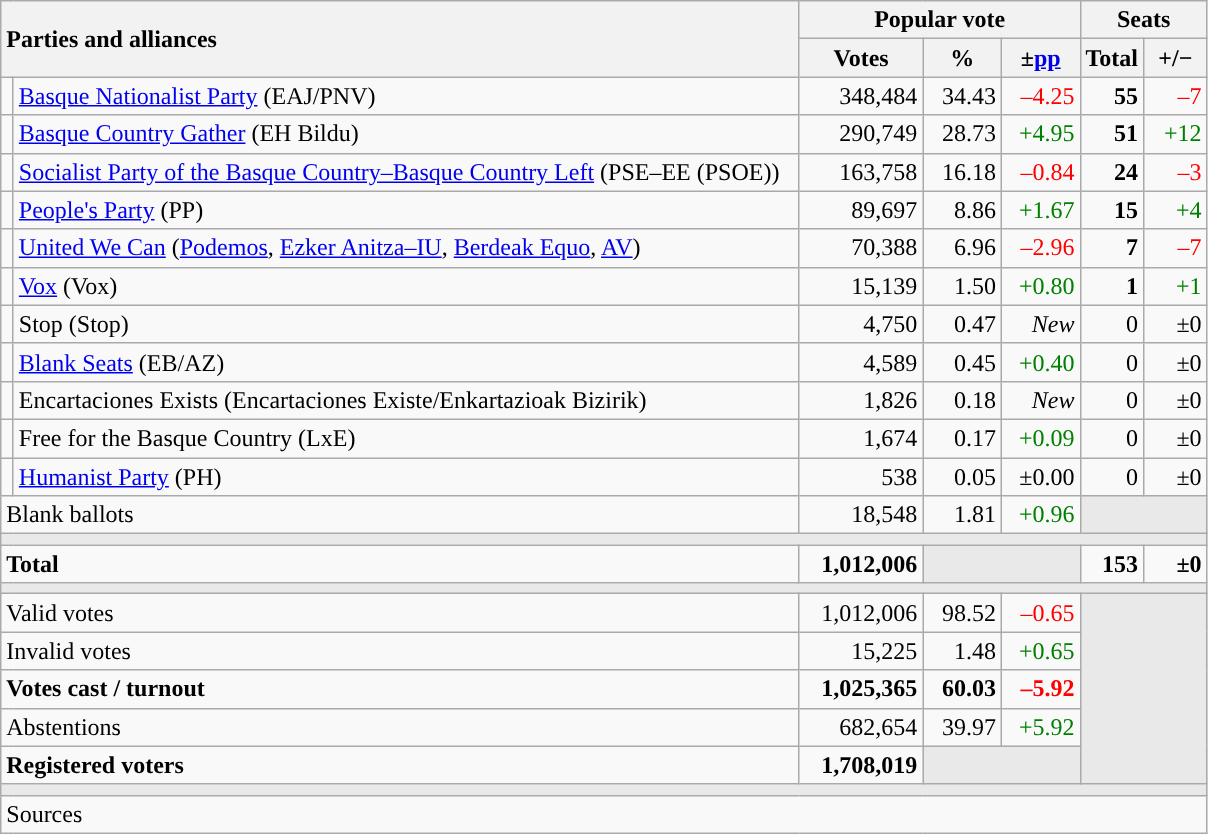<table class="wikitable" style="text-align:right;">
<tr>
<th style="text-align:left;" rowspan="2" colspan="2" width="525">Parties and alliances</th>
<th colspan="3">Popular vote</th>
<th colspan="2">Seats</th>
</tr>
<tr>
<th width="75">Votes</th>
<th width="45">%</th>
<th width="45">±<a href='#'>pp</a></th>
<th width="35">Total</th>
<th width="35">+/−</th>
</tr>
<tr>
<td width="1" style="color:inherit;background:"></td>
<td align="left"><a href='#'>Basque Nationalist Party</a> (EAJ/PNV)</td>
<td>348,484</td>
<td>34.43</td>
<td style="color:red;">–4.25</td>
<td><strong>55</strong></td>
<td style="color:red;">–7</td>
</tr>
<tr>
<td style="color:inherit;background:"></td>
<td align="left"><a href='#'>Basque Country Gather</a> (EH Bildu)</td>
<td>290,749</td>
<td>28.73</td>
<td style="color:green;">+4.95</td>
<td><strong>51</strong></td>
<td style="color:green;">+12</td>
</tr>
<tr>
<td style="color:inherit;background:"></td>
<td align="left"><a href='#'>Socialist Party of the Basque Country–Basque Country Left</a> (PSE–EE (PSOE))</td>
<td>163,758</td>
<td>16.18</td>
<td style="color:red;">–0.84</td>
<td><strong>24</strong></td>
<td style="color:red;">–3</td>
</tr>
<tr>
<td style="color:inherit;background:"></td>
<td align="left"><a href='#'>People's Party</a> (PP)</td>
<td>89,697</td>
<td>8.86</td>
<td style="color:green;">+1.67</td>
<td><strong>15</strong></td>
<td style="color:green;">+4</td>
</tr>
<tr>
<td style="color:inherit;background:"></td>
<td align="left"><a href='#'>United We Can</a> (<a href='#'>Podemos</a>, <a href='#'>Ezker Anitza–IU</a>, <a href='#'>Berdeak Equo</a>, <a href='#'>AV</a>)</td>
<td>70,388</td>
<td>6.96</td>
<td style="color:red;">–2.96</td>
<td><strong>7</strong></td>
<td style="color:red;">–7</td>
</tr>
<tr>
<td style="color:inherit;background:"></td>
<td align="left"><a href='#'>Vox</a> (Vox)</td>
<td>15,139</td>
<td>1.50</td>
<td style="color:green;">+0.80</td>
<td><strong>1</strong></td>
<td style="color:green;">+1</td>
</tr>
<tr>
<td style="color:inherit;background:"></td>
<td align="left">Stop (Stop)</td>
<td>4,750</td>
<td>0.47</td>
<td><em>New</em></td>
<td>0</td>
<td>±0</td>
</tr>
<tr>
<td style="color:inherit;background:"></td>
<td align="left"><a href='#'>Blank Seats</a> (EB/AZ)</td>
<td>4,589</td>
<td>0.45</td>
<td style="color:green;">+0.40</td>
<td>0</td>
<td>±0</td>
</tr>
<tr>
<td style="color:inherit;background:"></td>
<td align="left">Encartaciones Exists (Encartaciones Existe/Enkartazioak Bizirik)</td>
<td>1,826</td>
<td>0.18</td>
<td><em>New</em></td>
<td>0</td>
<td>±0</td>
</tr>
<tr>
<td style="color:inherit;background:"></td>
<td align="left">Free for the Basque Country (LxE)</td>
<td>1,674</td>
<td>0.17</td>
<td style="color:green;">+0.09</td>
<td>0</td>
<td>±0</td>
</tr>
<tr>
<td style="color:inherit;background:"></td>
<td align="left"><a href='#'>Humanist Party</a> (PH)</td>
<td>538</td>
<td>0.05</td>
<td>±0.00</td>
<td>0</td>
<td>±0</td>
</tr>
<tr>
<td align="left" colspan="2">Blank ballots</td>
<td>18,548</td>
<td>1.81</td>
<td style="color:green;">+0.96</td>
<td bgcolor="#E9E9E9" colspan="2"></td>
</tr>
<tr>
<td colspan="7" bgcolor="#E9E9E9"></td>
</tr>
<tr style="font-weight:bold;">
<td align="left" colspan="2">Total</td>
<td>1,012,006</td>
<td bgcolor="#E9E9E9" colspan="2"></td>
<td>153</td>
<td>±0</td>
</tr>
<tr>
<td colspan="7" bgcolor="#E9E9E9"></td>
</tr>
<tr>
<td align="left" colspan="2">Valid votes</td>
<td>1,012,006</td>
<td>98.52</td>
<td style="color:red;">–0.65</td>
<td bgcolor="#E9E9E9" colspan="2" rowspan="5"></td>
</tr>
<tr>
<td align="left" colspan="2">Invalid votes</td>
<td>15,225</td>
<td>1.48</td>
<td style="color:green;">+0.65</td>
</tr>
<tr style="font-weight:bold;">
<td align="left" colspan="2">Votes cast / turnout</td>
<td>1,025,365</td>
<td>60.03</td>
<td style="color:red;">–5.92</td>
</tr>
<tr>
<td align="left" colspan="2">Abstentions</td>
<td>682,654</td>
<td>39.97</td>
<td style="color:green;">+5.92</td>
</tr>
<tr style="font-weight:bold;">
<td align="left" colspan="2">Registered voters</td>
<td>1,708,019</td>
<td bgcolor="#E9E9E9" colspan="2"></td>
</tr>
<tr>
<td colspan="7" bgcolor="#E9E9E9"></td>
</tr>
<tr>
<td align="left" colspan="7">Sources</td>
</tr>
</table>
